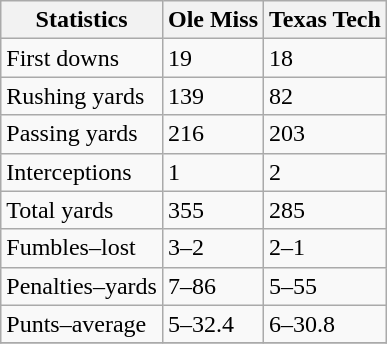<table class="wikitable">
<tr>
<th>Statistics</th>
<th>Ole Miss</th>
<th>Texas Tech</th>
</tr>
<tr>
<td>First downs</td>
<td>19</td>
<td>18</td>
</tr>
<tr>
<td>Rushing yards</td>
<td>139</td>
<td>82</td>
</tr>
<tr>
<td>Passing yards</td>
<td>216</td>
<td>203</td>
</tr>
<tr>
<td>Interceptions</td>
<td>1</td>
<td>2</td>
</tr>
<tr>
<td>Total yards</td>
<td>355</td>
<td>285</td>
</tr>
<tr>
<td>Fumbles–lost</td>
<td>3–2</td>
<td>2–1</td>
</tr>
<tr>
<td>Penalties–yards</td>
<td>7–86</td>
<td>5–55</td>
</tr>
<tr>
<td>Punts–average</td>
<td>5–32.4</td>
<td>6–30.8</td>
</tr>
<tr>
</tr>
</table>
